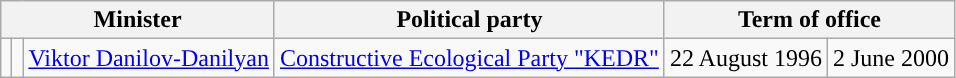<table class="wikitable" style="text-align:center;">
<tr>
<th colspan=3>Minister</th>
<th>Political party</th>
<th colspan=2>Term of office</th>
</tr>
<tr>
<td style="background: "></td>
<td></td>
<td><a href='#'>Viktor Danilov-Danilyan</a></td>
<td><a href='#'>Constructive Ecological Party "KEDR"</a></td>
<td>22 August 1996</td>
<td>2 June 2000</td>
</tr>
</table>
